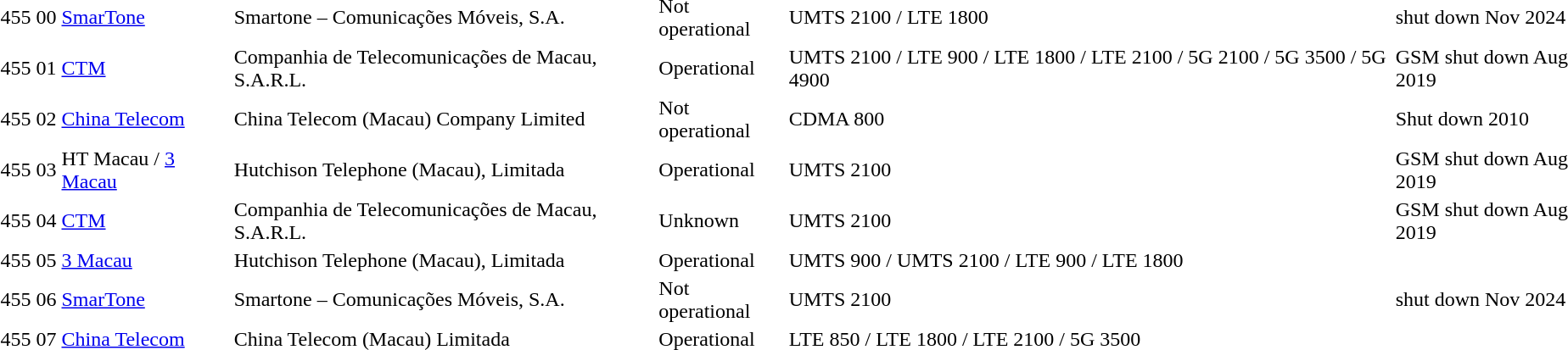<table>
<tr>
<td>455</td>
<td>00</td>
<td><a href='#'>SmarTone</a></td>
<td>Smartone – Comunicações Móveis, S.A.</td>
<td>Not operational</td>
<td>UMTS 2100 / LTE 1800</td>
<td> shut down Nov 2024</td>
</tr>
<tr>
<td>455</td>
<td>01</td>
<td><a href='#'>CTM</a></td>
<td>Companhia de Telecomunicações de Macau, S.A.R.L.</td>
<td>Operational</td>
<td>UMTS 2100 / LTE 900 / LTE 1800 / LTE 2100 / 5G 2100 / 5G 3500 / 5G 4900</td>
<td> GSM shut down Aug 2019</td>
</tr>
<tr>
<td>455</td>
<td>02</td>
<td><a href='#'>China Telecom</a></td>
<td>China Telecom (Macau) Company Limited</td>
<td>Not operational</td>
<td>CDMA 800</td>
<td>Shut down 2010</td>
</tr>
<tr>
<td>455</td>
<td>03</td>
<td>HT Macau / <a href='#'>3 Macau</a></td>
<td>Hutchison Telephone (Macau), Limitada</td>
<td>Operational</td>
<td>UMTS 2100</td>
<td>GSM shut down Aug 2019</td>
</tr>
<tr>
<td>455</td>
<td>04</td>
<td><a href='#'>CTM</a></td>
<td>Companhia de Telecomunicações de Macau, S.A.R.L.</td>
<td>Unknown</td>
<td>UMTS 2100</td>
<td>GSM shut down Aug 2019</td>
</tr>
<tr>
<td>455</td>
<td>05</td>
<td><a href='#'>3 Macau</a></td>
<td>Hutchison Telephone (Macau), Limitada</td>
<td>Operational</td>
<td>UMTS 900 / UMTS 2100 / LTE 900 / LTE 1800</td>
<td></td>
</tr>
<tr>
<td>455</td>
<td>06</td>
<td><a href='#'>SmarTone</a></td>
<td>Smartone – Comunicações Móveis, S.A.</td>
<td>Not operational</td>
<td>UMTS 2100</td>
<td>shut down Nov 2024</td>
</tr>
<tr>
<td>455</td>
<td>07</td>
<td><a href='#'>China Telecom</a></td>
<td>China Telecom (Macau) Limitada</td>
<td>Operational</td>
<td>LTE 850 / LTE 1800 / LTE 2100 / 5G 3500</td>
<td></td>
</tr>
</table>
